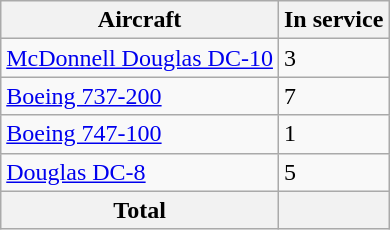<table class="wikitable">
<tr>
<th>Aircraft</th>
<th>In service</th>
</tr>
<tr>
<td><a href='#'>McDonnell Douglas DC-10</a></td>
<td>3</td>
</tr>
<tr>
<td><a href='#'>Boeing 737-200</a></td>
<td>7</td>
</tr>
<tr>
<td><a href='#'>Boeing 747-100</a></td>
<td>1</td>
</tr>
<tr>
<td><a href='#'>Douglas DC-8</a></td>
<td>5</td>
</tr>
<tr>
<th>Total</th>
<th></th>
</tr>
</table>
